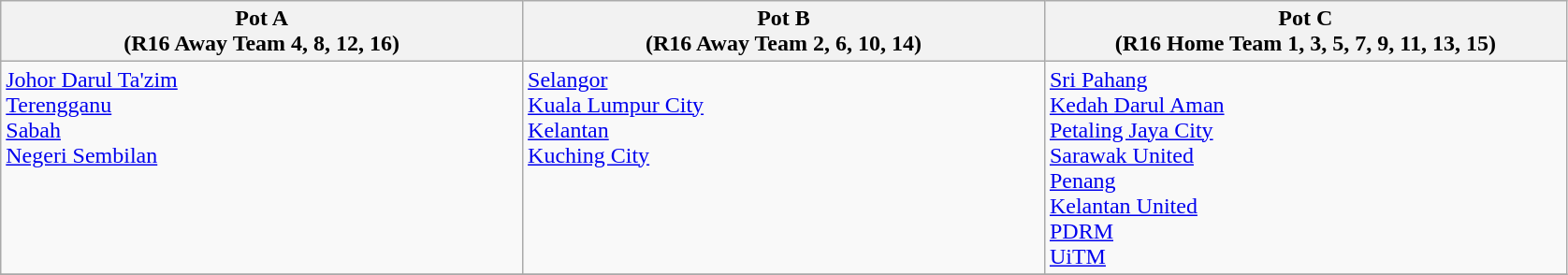<table class=wikitable>
<tr>
<th width="25%">Pot A<br> (R16 Away Team 4, 8, 12, 16)</th>
<th width="25%">Pot B<br> (R16 Away Team 2, 6, 10, 14)</th>
<th width="25%">Pot C<br> (R16 Home Team 1, 3, 5, 7, 9, 11, 13, 15)</th>
</tr>
<tr valign=top>
<td rowspan=1><a href='#'>Johor Darul Ta'zim</a><br><a href='#'>Terengganu</a><br><a href='#'>Sabah</a><br><a href='#'>Negeri Sembilan</a></td>
<td rowspan=1><a href='#'>Selangor</a><br><a href='#'>Kuala Lumpur City</a><br><a href='#'>Kelantan</a><br><a href='#'>Kuching City</a></td>
<td rowspan=1><a href='#'>Sri Pahang</a><br><a href='#'>Kedah Darul Aman</a><br><a href='#'>Petaling Jaya City</a><br><a href='#'>Sarawak United</a><br><a href='#'>Penang</a><br><a href='#'>Kelantan United</a><br><a href='#'>PDRM</a><br><a href='#'>UiTM</a></td>
</tr>
<tr>
</tr>
</table>
